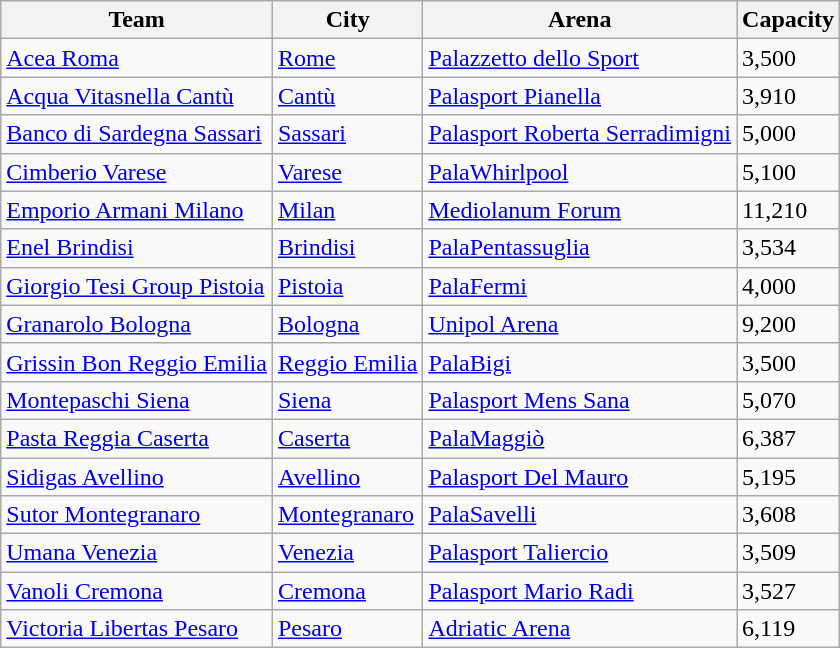<table class="wikitable sortable" style="margin:1em 2em 1em 1em;">
<tr>
<th>Team</th>
<th>City</th>
<th>Arena</th>
<th>Capacity</th>
</tr>
<tr>
<td><a href='#'>Acea Roma</a></td>
<td><a href='#'>Rome</a></td>
<td><a href='#'>Palazzetto dello Sport</a></td>
<td>3,500</td>
</tr>
<tr>
<td><a href='#'>Acqua Vitasnella Cantù</a></td>
<td><a href='#'>Cantù</a></td>
<td><a href='#'>Palasport Pianella</a></td>
<td>3,910</td>
</tr>
<tr>
<td><a href='#'>Banco di Sardegna Sassari</a></td>
<td><a href='#'>Sassari</a></td>
<td><a href='#'>Palasport Roberta Serradimigni</a></td>
<td>5,000</td>
</tr>
<tr>
<td><a href='#'>Cimberio Varese</a></td>
<td><a href='#'>Varese</a></td>
<td><a href='#'>PalaWhirlpool</a></td>
<td>5,100</td>
</tr>
<tr>
<td><a href='#'>Emporio Armani Milano</a></td>
<td><a href='#'>Milan</a></td>
<td><a href='#'>Mediolanum Forum</a></td>
<td>11,210</td>
</tr>
<tr>
<td><a href='#'>Enel Brindisi</a></td>
<td><a href='#'>Brindisi</a></td>
<td><a href='#'>PalaPentassuglia</a></td>
<td>3,534</td>
</tr>
<tr>
<td><a href='#'>Giorgio Tesi Group Pistoia</a></td>
<td><a href='#'>Pistoia</a></td>
<td><a href='#'>PalaFermi</a></td>
<td>4,000</td>
</tr>
<tr>
<td><a href='#'>Granarolo Bologna</a></td>
<td><a href='#'>Bologna</a></td>
<td><a href='#'>Unipol Arena</a></td>
<td>9,200</td>
</tr>
<tr>
<td><a href='#'>Grissin Bon Reggio Emilia</a></td>
<td><a href='#'>Reggio Emilia</a></td>
<td><a href='#'>PalaBigi</a></td>
<td>3,500</td>
</tr>
<tr>
<td><a href='#'>Montepaschi Siena</a></td>
<td><a href='#'>Siena</a></td>
<td><a href='#'>Palasport Mens Sana</a></td>
<td>5,070</td>
</tr>
<tr>
<td><a href='#'>Pasta Reggia Caserta</a></td>
<td><a href='#'>Caserta</a></td>
<td><a href='#'>PalaMaggiò</a></td>
<td>6,387</td>
</tr>
<tr>
<td><a href='#'>Sidigas Avellino</a></td>
<td><a href='#'>Avellino</a></td>
<td><a href='#'>Palasport Del Mauro</a></td>
<td>5,195</td>
</tr>
<tr>
<td><a href='#'>Sutor Montegranaro</a></td>
<td><a href='#'>Montegranaro</a></td>
<td><a href='#'>PalaSavelli</a></td>
<td>3,608</td>
</tr>
<tr>
<td><a href='#'>Umana Venezia</a></td>
<td><a href='#'>Venezia</a></td>
<td><a href='#'>Palasport Taliercio</a></td>
<td>3,509</td>
</tr>
<tr>
<td><a href='#'>Vanoli Cremona</a></td>
<td><a href='#'>Cremona</a></td>
<td><a href='#'>Palasport Mario Radi</a></td>
<td>3,527</td>
</tr>
<tr>
<td><a href='#'>Victoria Libertas Pesaro</a></td>
<td><a href='#'>Pesaro</a></td>
<td><a href='#'>Adriatic Arena</a></td>
<td>6,119</td>
</tr>
</table>
